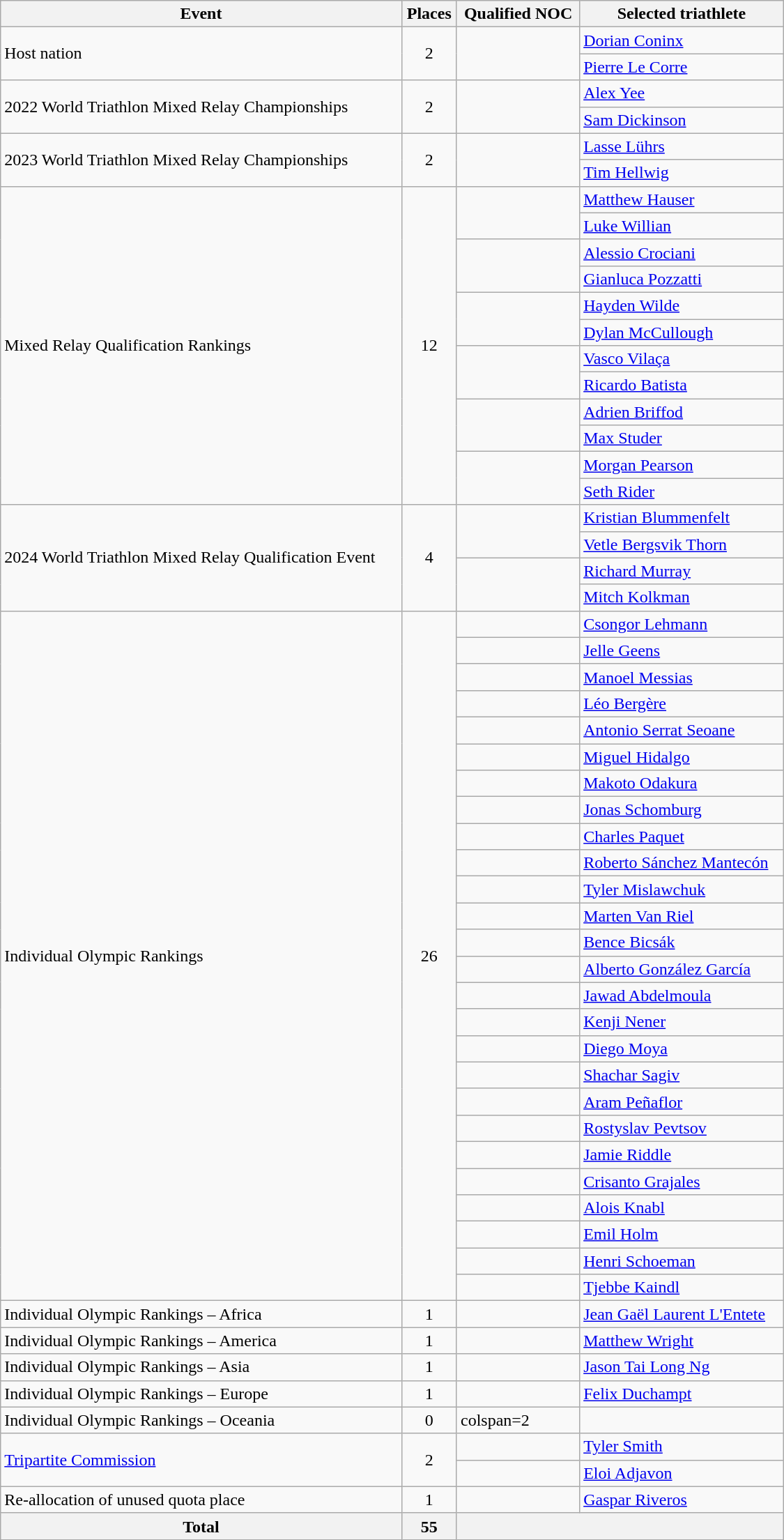<table class="wikitable"  width=750>
<tr>
<th>Event</th>
<th>Places</th>
<th>Qualified NOC</th>
<th>Selected triathlete</th>
</tr>
<tr>
<td rowspan=2>Host nation</td>
<td rowspan=2 align=center>2</td>
<td rowspan=2></td>
<td><a href='#'>Dorian Coninx</a></td>
</tr>
<tr>
<td><a href='#'>Pierre Le Corre</a></td>
</tr>
<tr>
<td rowspan=2>2022 World Triathlon Mixed Relay Championships</td>
<td rowspan=2 align=center>2</td>
<td rowspan=2></td>
<td><a href='#'>Alex Yee</a></td>
</tr>
<tr>
<td><a href='#'>Sam Dickinson</a></td>
</tr>
<tr>
<td rowspan=2>2023 World Triathlon Mixed Relay Championships</td>
<td rowspan=2 align=center>2</td>
<td rowspan=2></td>
<td><a href='#'>Lasse Lührs</a></td>
</tr>
<tr>
<td><a href='#'>Tim Hellwig</a></td>
</tr>
<tr>
<td rowspan=12>Mixed Relay Qualification Rankings</td>
<td rowspan=12 align=center>12</td>
<td rowspan=2></td>
<td><a href='#'>Matthew Hauser</a></td>
</tr>
<tr>
<td><a href='#'>Luke Willian</a></td>
</tr>
<tr>
<td rowspan=2></td>
<td><a href='#'>Alessio Crociani</a></td>
</tr>
<tr>
<td><a href='#'>Gianluca Pozzatti</a></td>
</tr>
<tr>
<td rowspan=2></td>
<td><a href='#'>Hayden Wilde</a></td>
</tr>
<tr>
<td><a href='#'>Dylan McCullough</a></td>
</tr>
<tr>
<td rowspan=2></td>
<td><a href='#'>Vasco Vilaça</a></td>
</tr>
<tr>
<td><a href='#'>Ricardo Batista</a></td>
</tr>
<tr>
<td rowspan=2></td>
<td><a href='#'>Adrien Briffod</a></td>
</tr>
<tr>
<td><a href='#'>Max Studer</a></td>
</tr>
<tr>
<td rowspan=2></td>
<td><a href='#'>Morgan Pearson</a></td>
</tr>
<tr>
<td><a href='#'>Seth Rider</a></td>
</tr>
<tr>
<td rowspan=4>2024 World Triathlon Mixed Relay Qualification Event</td>
<td rowspan=4 align=center>4</td>
<td rowspan=2></td>
<td><a href='#'>Kristian Blummenfelt</a></td>
</tr>
<tr>
<td><a href='#'>Vetle Bergsvik Thorn</a></td>
</tr>
<tr>
<td rowspan=2></td>
<td><a href='#'>Richard Murray</a></td>
</tr>
<tr>
<td><a href='#'>Mitch Kolkman</a></td>
</tr>
<tr>
<td rowspan=26>Individual Olympic Rankings</td>
<td rowspan=26 align=center>26</td>
<td></td>
<td><a href='#'>Csongor Lehmann</a></td>
</tr>
<tr>
<td></td>
<td><a href='#'>Jelle Geens</a></td>
</tr>
<tr>
<td></td>
<td><a href='#'>Manoel Messias</a></td>
</tr>
<tr>
<td></td>
<td><a href='#'>Léo Bergère</a></td>
</tr>
<tr>
<td></td>
<td><a href='#'>Antonio Serrat Seoane</a></td>
</tr>
<tr>
<td></td>
<td><a href='#'>Miguel Hidalgo</a></td>
</tr>
<tr>
<td></td>
<td><a href='#'>Makoto Odakura</a></td>
</tr>
<tr>
<td></td>
<td><a href='#'>Jonas Schomburg</a></td>
</tr>
<tr>
<td></td>
<td><a href='#'>Charles Paquet</a></td>
</tr>
<tr>
<td></td>
<td><a href='#'>Roberto Sánchez Mantecón</a></td>
</tr>
<tr>
<td></td>
<td><a href='#'>Tyler Mislawchuk</a></td>
</tr>
<tr>
<td></td>
<td><a href='#'>Marten Van Riel</a></td>
</tr>
<tr>
<td></td>
<td><a href='#'>Bence Bicsák</a></td>
</tr>
<tr>
<td></td>
<td><a href='#'>Alberto González García</a></td>
</tr>
<tr>
<td></td>
<td><a href='#'>Jawad Abdelmoula</a></td>
</tr>
<tr>
<td></td>
<td><a href='#'>Kenji Nener</a></td>
</tr>
<tr>
<td></td>
<td><a href='#'>Diego Moya</a></td>
</tr>
<tr>
<td></td>
<td><a href='#'>Shachar Sagiv</a></td>
</tr>
<tr>
<td></td>
<td><a href='#'>Aram Peñaflor</a></td>
</tr>
<tr>
<td></td>
<td><a href='#'>Rostyslav Pevtsov</a></td>
</tr>
<tr>
<td></td>
<td><a href='#'>Jamie Riddle</a></td>
</tr>
<tr>
<td></td>
<td><a href='#'>Crisanto Grajales</a></td>
</tr>
<tr>
<td></td>
<td><a href='#'>Alois Knabl</a></td>
</tr>
<tr>
<td></td>
<td><a href='#'>Emil Holm</a></td>
</tr>
<tr>
<td></td>
<td><a href='#'>Henri Schoeman</a></td>
</tr>
<tr>
<td></td>
<td><a href='#'>Tjebbe Kaindl</a></td>
</tr>
<tr>
<td>Individual Olympic Rankings – Africa</td>
<td align=center>1</td>
<td></td>
<td><a href='#'>Jean Gaël Laurent L'Entete</a></td>
</tr>
<tr>
<td>Individual Olympic Rankings – America</td>
<td align=center>1</td>
<td></td>
<td><a href='#'>Matthew Wright</a></td>
</tr>
<tr>
<td>Individual Olympic Rankings – Asia</td>
<td align=center>1</td>
<td></td>
<td><a href='#'>Jason Tai Long Ng</a></td>
</tr>
<tr>
<td>Individual Olympic Rankings – Europe</td>
<td align=center>1</td>
<td></td>
<td><a href='#'>Felix Duchampt</a></td>
</tr>
<tr>
<td>Individual Olympic Rankings – Oceania</td>
<td align=center>0</td>
<td>colspan=2 </td>
</tr>
<tr>
<td rowspan=2><a href='#'>Tripartite Commission</a></td>
<td rowspan=2 align=center>2</td>
<td></td>
<td><a href='#'>Tyler Smith</a></td>
</tr>
<tr>
<td></td>
<td><a href='#'>Eloi Adjavon</a></td>
</tr>
<tr>
<td>Re-allocation of unused quota place</td>
<td align=center>1</td>
<td></td>
<td><a href='#'>Gaspar Riveros</a></td>
</tr>
<tr>
<th>Total</th>
<th>55</th>
<th colspan=2></th>
</tr>
</table>
